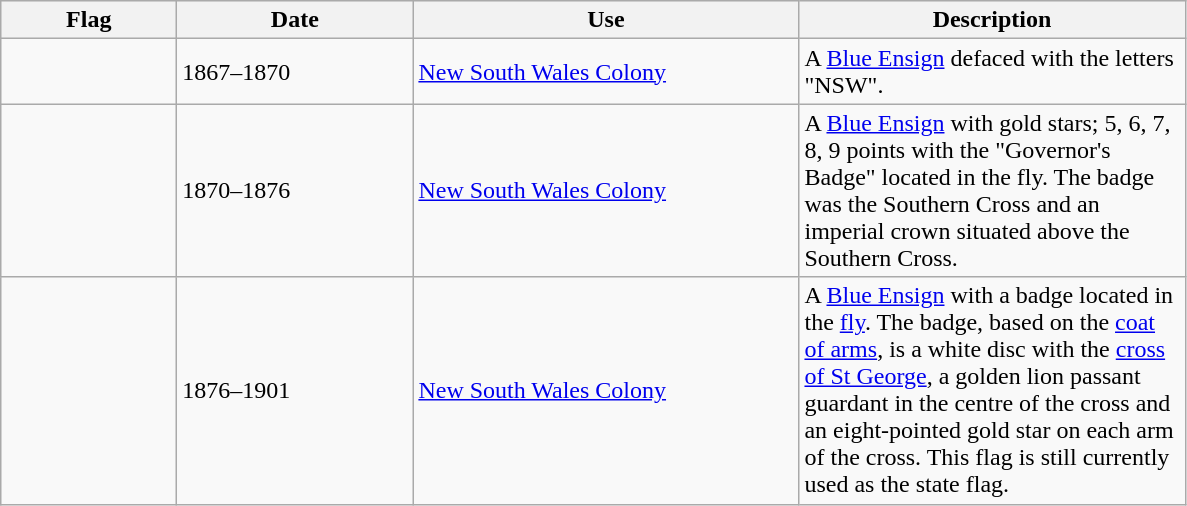<table class="wikitable">
<tr style="background:#efefef;">
<th style="width:110px;">Flag</th>
<th style="width:150px;">Date</th>
<th style="width:250px;">Use</th>
<th style="width:250px;">Description</th>
</tr>
<tr>
<td></td>
<td>1867–1870</td>
<td><a href='#'>New South Wales Colony</a></td>
<td>A <a href='#'>Blue Ensign</a> defaced with the letters "NSW".</td>
</tr>
<tr>
<td></td>
<td>1870–1876</td>
<td><a href='#'>New South Wales Colony</a></td>
<td>A <a href='#'>Blue Ensign</a> with gold stars; 5, 6, 7, 8, 9 points with the "Governor's Badge" located in the fly. The badge was the Southern Cross and an imperial crown situated above the Southern Cross.</td>
</tr>
<tr>
<td></td>
<td>1876–1901</td>
<td><a href='#'>New South Wales Colony</a></td>
<td>A <a href='#'>Blue Ensign</a> with a badge located in the <a href='#'>fly</a>. The badge, based on the <a href='#'>coat of arms</a>, is a white disc with the <a href='#'>cross of St George</a>, a golden lion passant guardant in the centre of the cross and an eight-pointed gold star on each arm of the cross. This flag is still currently used as the state flag.</td>
</tr>
</table>
